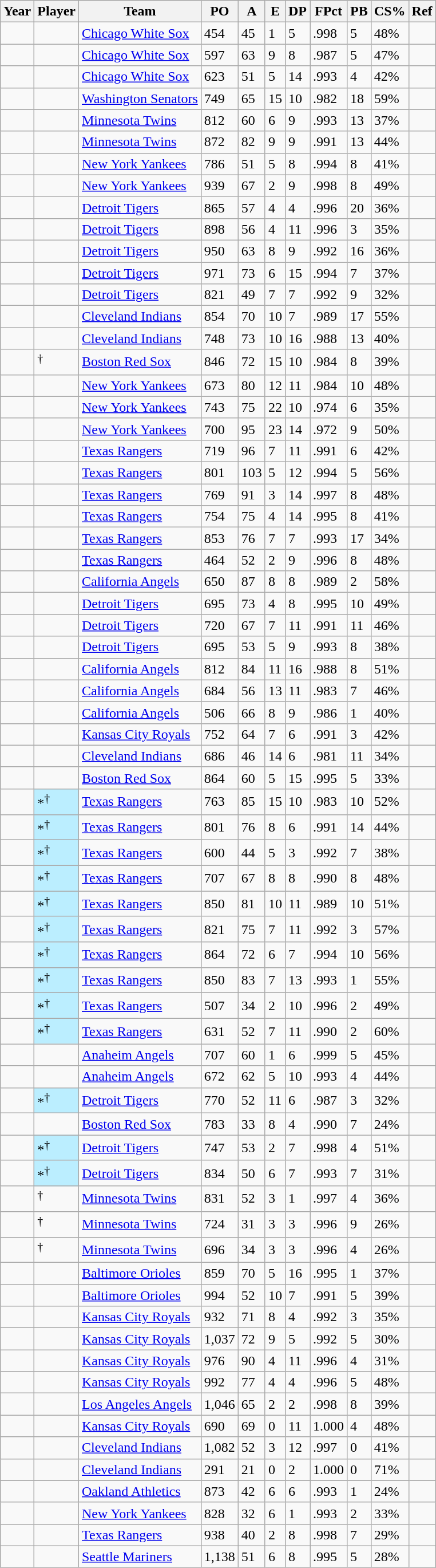<table class="wikitable sortable" border="1">
<tr>
<th>Year</th>
<th>Player</th>
<th>Team</th>
<th>PO</th>
<th>A</th>
<th>E</th>
<th>DP</th>
<th>FPct</th>
<th>PB</th>
<th>CS%</th>
<th class="unsortable">Ref</th>
</tr>
<tr>
<td></td>
<td></td>
<td><a href='#'>Chicago White Sox</a></td>
<td>454</td>
<td>45</td>
<td>1</td>
<td>5</td>
<td>.998</td>
<td>5</td>
<td>48%</td>
<td></td>
</tr>
<tr>
<td></td>
<td></td>
<td><a href='#'>Chicago White Sox</a></td>
<td>597</td>
<td>63</td>
<td>9</td>
<td>8</td>
<td>.987</td>
<td>5</td>
<td>47%</td>
<td></td>
</tr>
<tr>
<td></td>
<td></td>
<td><a href='#'>Chicago White Sox</a></td>
<td>623</td>
<td>51</td>
<td>5</td>
<td>14</td>
<td>.993</td>
<td>4</td>
<td>42%</td>
<td></td>
</tr>
<tr>
<td></td>
<td></td>
<td><a href='#'>Washington Senators</a></td>
<td>749</td>
<td>65</td>
<td>15</td>
<td>10</td>
<td>.982</td>
<td>18</td>
<td>59%</td>
<td></td>
</tr>
<tr>
<td></td>
<td></td>
<td><a href='#'>Minnesota Twins</a></td>
<td>812</td>
<td>60</td>
<td>6</td>
<td>9</td>
<td>.993</td>
<td>13</td>
<td>37%</td>
<td></td>
</tr>
<tr>
<td></td>
<td></td>
<td><a href='#'>Minnesota Twins</a></td>
<td>872</td>
<td>82</td>
<td>9</td>
<td>9</td>
<td>.991</td>
<td>13</td>
<td>44%</td>
<td></td>
</tr>
<tr>
<td></td>
<td></td>
<td><a href='#'>New York Yankees</a></td>
<td>786</td>
<td>51</td>
<td>5</td>
<td>8</td>
<td>.994</td>
<td>8</td>
<td>41%</td>
<td></td>
</tr>
<tr>
<td></td>
<td></td>
<td><a href='#'>New York Yankees</a></td>
<td>939</td>
<td>67</td>
<td>2</td>
<td>9</td>
<td>.998</td>
<td>8</td>
<td>49%</td>
<td></td>
</tr>
<tr>
<td></td>
<td></td>
<td><a href='#'>Detroit Tigers</a></td>
<td>865</td>
<td>57</td>
<td>4</td>
<td>4</td>
<td>.996</td>
<td>20</td>
<td>36%</td>
<td></td>
</tr>
<tr>
<td></td>
<td></td>
<td><a href='#'>Detroit Tigers</a></td>
<td>898</td>
<td>56</td>
<td>4</td>
<td>11</td>
<td>.996</td>
<td>3</td>
<td>35%</td>
<td></td>
</tr>
<tr>
<td></td>
<td></td>
<td><a href='#'>Detroit Tigers</a></td>
<td>950</td>
<td>63</td>
<td>8</td>
<td>9</td>
<td>.992</td>
<td>16</td>
<td>36%</td>
<td></td>
</tr>
<tr>
<td></td>
<td></td>
<td><a href='#'>Detroit Tigers</a></td>
<td>971</td>
<td>73</td>
<td>6</td>
<td>15</td>
<td>.994</td>
<td>7</td>
<td>37%</td>
<td></td>
</tr>
<tr>
<td></td>
<td></td>
<td><a href='#'>Detroit Tigers</a></td>
<td>821</td>
<td>49</td>
<td>7</td>
<td>7</td>
<td>.992</td>
<td>9</td>
<td>32%</td>
<td></td>
</tr>
<tr>
<td></td>
<td></td>
<td><a href='#'>Cleveland Indians</a></td>
<td>854</td>
<td>70</td>
<td>10</td>
<td>7</td>
<td>.989</td>
<td>17</td>
<td>55%</td>
<td></td>
</tr>
<tr>
<td></td>
<td></td>
<td><a href='#'>Cleveland Indians</a></td>
<td>748</td>
<td>73</td>
<td>10</td>
<td>16</td>
<td>.988</td>
<td>13</td>
<td>40%</td>
<td></td>
</tr>
<tr>
<td></td>
<td><sup>†</sup></td>
<td><a href='#'>Boston Red Sox</a></td>
<td>846</td>
<td>72</td>
<td>15</td>
<td>10</td>
<td>.984</td>
<td>8</td>
<td>39%</td>
<td></td>
</tr>
<tr>
<td></td>
<td></td>
<td><a href='#'>New York Yankees</a></td>
<td>673</td>
<td>80</td>
<td>12</td>
<td>11</td>
<td>.984</td>
<td>10</td>
<td>48%</td>
<td></td>
</tr>
<tr>
<td></td>
<td></td>
<td><a href='#'>New York Yankees</a></td>
<td>743</td>
<td>75</td>
<td>22</td>
<td>10</td>
<td>.974</td>
<td>6</td>
<td>35%</td>
<td></td>
</tr>
<tr>
<td></td>
<td></td>
<td><a href='#'>New York Yankees</a></td>
<td>700</td>
<td>95</td>
<td>23</td>
<td>14</td>
<td>.972</td>
<td>9</td>
<td>50%</td>
<td></td>
</tr>
<tr>
<td></td>
<td></td>
<td><a href='#'>Texas Rangers</a></td>
<td>719</td>
<td>96</td>
<td>7</td>
<td>11</td>
<td>.991</td>
<td>6</td>
<td>42%</td>
<td></td>
</tr>
<tr>
<td></td>
<td></td>
<td><a href='#'>Texas Rangers</a></td>
<td>801</td>
<td>103</td>
<td>5</td>
<td>12</td>
<td>.994</td>
<td>5</td>
<td>56%</td>
<td></td>
</tr>
<tr>
<td></td>
<td></td>
<td><a href='#'>Texas Rangers</a></td>
<td>769</td>
<td>91</td>
<td>3</td>
<td>14</td>
<td>.997</td>
<td>8</td>
<td>48%</td>
<td></td>
</tr>
<tr>
<td></td>
<td></td>
<td><a href='#'>Texas Rangers</a></td>
<td>754</td>
<td>75</td>
<td>4</td>
<td>14</td>
<td>.995</td>
<td>8</td>
<td>41%</td>
<td></td>
</tr>
<tr>
<td></td>
<td></td>
<td><a href='#'>Texas Rangers</a></td>
<td>853</td>
<td>76</td>
<td>7</td>
<td>7</td>
<td>.993</td>
<td>17</td>
<td>34%</td>
<td></td>
</tr>
<tr>
<td></td>
<td></td>
<td><a href='#'>Texas Rangers</a></td>
<td>464</td>
<td>52</td>
<td>2</td>
<td>9</td>
<td>.996</td>
<td>8</td>
<td>48%</td>
<td></td>
</tr>
<tr>
<td></td>
<td></td>
<td><a href='#'>California Angels</a></td>
<td>650</td>
<td>87</td>
<td>8</td>
<td>8</td>
<td>.989</td>
<td>2</td>
<td>58%</td>
<td></td>
</tr>
<tr>
<td></td>
<td></td>
<td><a href='#'>Detroit Tigers</a></td>
<td>695</td>
<td>73</td>
<td>4</td>
<td>8</td>
<td>.995</td>
<td>10</td>
<td>49%</td>
<td></td>
</tr>
<tr>
<td></td>
<td></td>
<td><a href='#'>Detroit Tigers</a></td>
<td>720</td>
<td>67</td>
<td>7</td>
<td>11</td>
<td>.991</td>
<td>11</td>
<td>46%</td>
<td></td>
</tr>
<tr>
<td></td>
<td></td>
<td><a href='#'>Detroit Tigers</a></td>
<td>695</td>
<td>53</td>
<td>5</td>
<td>9</td>
<td>.993</td>
<td>8</td>
<td>38%</td>
<td></td>
</tr>
<tr>
<td></td>
<td></td>
<td><a href='#'>California Angels</a></td>
<td>812</td>
<td>84</td>
<td>11</td>
<td>16</td>
<td>.988</td>
<td>8</td>
<td>51%</td>
<td></td>
</tr>
<tr>
<td></td>
<td></td>
<td><a href='#'>California Angels</a></td>
<td>684</td>
<td>56</td>
<td>13</td>
<td>11</td>
<td>.983</td>
<td>7</td>
<td>46%</td>
<td></td>
</tr>
<tr>
<td></td>
<td></td>
<td><a href='#'>California Angels</a></td>
<td>506</td>
<td>66</td>
<td>8</td>
<td>9</td>
<td>.986</td>
<td>1</td>
<td>40%</td>
<td></td>
</tr>
<tr>
<td></td>
<td></td>
<td><a href='#'>Kansas City Royals</a></td>
<td>752</td>
<td>64</td>
<td>7</td>
<td>6</td>
<td>.991</td>
<td>3</td>
<td>42%</td>
<td></td>
</tr>
<tr>
<td></td>
<td></td>
<td><a href='#'>Cleveland Indians</a></td>
<td>686</td>
<td>46</td>
<td>14</td>
<td>6</td>
<td>.981</td>
<td>11</td>
<td>34%</td>
<td></td>
</tr>
<tr>
<td></td>
<td></td>
<td><a href='#'>Boston Red Sox</a></td>
<td>864</td>
<td>60</td>
<td>5</td>
<td>15</td>
<td>.995</td>
<td>5</td>
<td>33%</td>
<td></td>
</tr>
<tr>
<td></td>
<td bgcolor=#bbeeff>*<sup>†</sup></td>
<td><a href='#'>Texas Rangers</a></td>
<td>763</td>
<td>85</td>
<td>15</td>
<td>10</td>
<td>.983</td>
<td>10</td>
<td>52%</td>
<td></td>
</tr>
<tr>
<td></td>
<td bgcolor=#bbeeff>*<sup>†</sup></td>
<td><a href='#'>Texas Rangers</a></td>
<td>801</td>
<td>76</td>
<td>8</td>
<td>6</td>
<td>.991</td>
<td>14</td>
<td>44%</td>
<td></td>
</tr>
<tr>
<td></td>
<td bgcolor=#bbeeff>*<sup>†</sup></td>
<td><a href='#'>Texas Rangers</a></td>
<td>600</td>
<td>44</td>
<td>5</td>
<td>3</td>
<td>.992</td>
<td>7</td>
<td>38%</td>
<td></td>
</tr>
<tr>
<td></td>
<td bgcolor=#bbeeff>*<sup>†</sup></td>
<td><a href='#'>Texas Rangers</a></td>
<td>707</td>
<td>67</td>
<td>8</td>
<td>8</td>
<td>.990</td>
<td>8</td>
<td>48%</td>
<td></td>
</tr>
<tr>
<td></td>
<td bgcolor=#bbeeff>*<sup>†</sup></td>
<td><a href='#'>Texas Rangers</a></td>
<td>850</td>
<td>81</td>
<td>10</td>
<td>11</td>
<td>.989</td>
<td>10</td>
<td>51%</td>
<td></td>
</tr>
<tr>
<td></td>
<td bgcolor=#bbeeff>*<sup>†</sup></td>
<td><a href='#'>Texas Rangers</a></td>
<td>821</td>
<td>75</td>
<td>7</td>
<td>11</td>
<td>.992</td>
<td>3</td>
<td>57%</td>
<td></td>
</tr>
<tr>
<td></td>
<td bgcolor=#bbeeff>*<sup>†</sup></td>
<td><a href='#'>Texas Rangers</a></td>
<td>864</td>
<td>72</td>
<td>6</td>
<td>7</td>
<td>.994</td>
<td>10</td>
<td>56%</td>
<td></td>
</tr>
<tr>
<td></td>
<td bgcolor=#bbeeff>*<sup>†</sup></td>
<td><a href='#'>Texas Rangers</a></td>
<td>850</td>
<td>83</td>
<td>7</td>
<td>13</td>
<td>.993</td>
<td>1</td>
<td>55%</td>
<td></td>
</tr>
<tr>
<td></td>
<td bgcolor=#bbeeff>*<sup>†</sup></td>
<td><a href='#'>Texas Rangers</a></td>
<td>507</td>
<td>34</td>
<td>2</td>
<td>10</td>
<td>.996</td>
<td>2</td>
<td>49%</td>
<td></td>
</tr>
<tr>
<td></td>
<td bgcolor=#bbeeff>*<sup>†</sup></td>
<td><a href='#'>Texas Rangers</a></td>
<td>631</td>
<td>52</td>
<td>7</td>
<td>11</td>
<td>.990</td>
<td>2</td>
<td>60%</td>
<td></td>
</tr>
<tr>
<td></td>
<td></td>
<td><a href='#'>Anaheim Angels</a></td>
<td>707</td>
<td>60</td>
<td>1</td>
<td>6</td>
<td>.999</td>
<td>5</td>
<td>45%</td>
<td></td>
</tr>
<tr>
<td></td>
<td></td>
<td><a href='#'>Anaheim Angels</a></td>
<td>672</td>
<td>62</td>
<td>5</td>
<td>10</td>
<td>.993</td>
<td>4</td>
<td>44%</td>
<td></td>
</tr>
<tr>
<td></td>
<td bgcolor=#bbeeff>*<sup>†</sup></td>
<td><a href='#'>Detroit Tigers</a></td>
<td>770</td>
<td>52</td>
<td>11</td>
<td>6</td>
<td>.987</td>
<td>3</td>
<td>32%</td>
<td></td>
</tr>
<tr>
<td></td>
<td></td>
<td><a href='#'>Boston Red Sox</a></td>
<td>783</td>
<td>33</td>
<td>8</td>
<td>4</td>
<td>.990</td>
<td>7</td>
<td>24%</td>
<td></td>
</tr>
<tr>
<td></td>
<td bgcolor=#bbeeff>*<sup>†</sup></td>
<td><a href='#'>Detroit Tigers</a></td>
<td>747</td>
<td>53</td>
<td>2</td>
<td>7</td>
<td>.998</td>
<td>4</td>
<td>51%</td>
<td></td>
</tr>
<tr>
<td></td>
<td bgcolor=#bbeeff>*<sup>†</sup></td>
<td><a href='#'>Detroit Tigers</a></td>
<td>834</td>
<td>50</td>
<td>6</td>
<td>7</td>
<td>.993</td>
<td>7</td>
<td>31%</td>
<td></td>
</tr>
<tr>
<td></td>
<td><sup>†</sup></td>
<td><a href='#'>Minnesota Twins</a></td>
<td>831</td>
<td>52</td>
<td>3</td>
<td>1</td>
<td>.997</td>
<td>4</td>
<td>36%</td>
<td></td>
</tr>
<tr>
<td></td>
<td><sup>†</sup></td>
<td><a href='#'>Minnesota Twins</a></td>
<td>724</td>
<td>31</td>
<td>3</td>
<td>3</td>
<td>.996</td>
<td>9</td>
<td>26%</td>
<td></td>
</tr>
<tr>
<td></td>
<td><sup>†</sup></td>
<td><a href='#'>Minnesota Twins</a></td>
<td>696</td>
<td>34</td>
<td>3</td>
<td>3</td>
<td>.996</td>
<td>4</td>
<td>26%</td>
<td></td>
</tr>
<tr>
<td></td>
<td></td>
<td><a href='#'>Baltimore Orioles</a></td>
<td>859</td>
<td>70</td>
<td>5</td>
<td>16</td>
<td>.995</td>
<td>1</td>
<td>37%</td>
<td></td>
</tr>
<tr>
<td></td>
<td></td>
<td><a href='#'>Baltimore Orioles</a></td>
<td>994</td>
<td>52</td>
<td>10</td>
<td>7</td>
<td>.991</td>
<td>5</td>
<td>39%</td>
<td></td>
</tr>
<tr>
<td></td>
<td></td>
<td><a href='#'>Kansas City Royals</a></td>
<td>932</td>
<td>71</td>
<td>8</td>
<td>4</td>
<td>.992</td>
<td>3</td>
<td>35%</td>
<td></td>
</tr>
<tr>
<td></td>
<td></td>
<td><a href='#'>Kansas City Royals</a></td>
<td>1,037</td>
<td>72</td>
<td>9</td>
<td>5</td>
<td>.992</td>
<td>5</td>
<td>30%</td>
<td></td>
</tr>
<tr>
<td></td>
<td></td>
<td><a href='#'>Kansas City Royals</a></td>
<td>976</td>
<td>90</td>
<td>4</td>
<td>11</td>
<td>.996</td>
<td>4</td>
<td>31%</td>
<td></td>
</tr>
<tr>
<td></td>
<td></td>
<td><a href='#'>Kansas City Royals</a></td>
<td>992</td>
<td>77</td>
<td>4</td>
<td>4</td>
<td>.996</td>
<td>5</td>
<td>48%</td>
<td></td>
</tr>
<tr>
<td></td>
<td></td>
<td><a href='#'>Los Angeles Angels</a></td>
<td>1,046</td>
<td>65</td>
<td>2</td>
<td>2</td>
<td>.998</td>
<td>8</td>
<td>39%</td>
<td></td>
</tr>
<tr>
<td></td>
<td></td>
<td><a href='#'>Kansas City Royals</a></td>
<td>690</td>
<td>69</td>
<td>0</td>
<td>11</td>
<td>1.000</td>
<td>4</td>
<td>48%</td>
<td></td>
</tr>
<tr>
<td></td>
<td></td>
<td><a href='#'>Cleveland Indians</a></td>
<td>1,082</td>
<td>52</td>
<td>3</td>
<td>12</td>
<td>.997</td>
<td>0</td>
<td>41%</td>
<td></td>
</tr>
<tr>
<td></td>
<td></td>
<td><a href='#'>Cleveland Indians</a></td>
<td>291</td>
<td>21</td>
<td>0</td>
<td>2</td>
<td>1.000</td>
<td>0</td>
<td>71%</td>
<td></td>
</tr>
<tr>
<td></td>
<td></td>
<td><a href='#'>Oakland Athletics</a></td>
<td>873</td>
<td>42</td>
<td>6</td>
<td>6</td>
<td>.993</td>
<td>1</td>
<td>24%</td>
<td></td>
</tr>
<tr>
<td></td>
<td></td>
<td><a href='#'>New York Yankees</a></td>
<td>828</td>
<td>32</td>
<td>6</td>
<td>1</td>
<td>.993</td>
<td>2</td>
<td>33%</td>
<td></td>
</tr>
<tr>
<td></td>
<td></td>
<td><a href='#'>Texas Rangers</a></td>
<td>938</td>
<td>40</td>
<td>2</td>
<td>8</td>
<td>.998</td>
<td>7</td>
<td>29%</td>
<td></td>
</tr>
<tr>
<td></td>
<td></td>
<td><a href='#'>Seattle Mariners</a></td>
<td>1,138</td>
<td>51</td>
<td>6</td>
<td>8</td>
<td>.995</td>
<td>5</td>
<td>28%</td>
<td></td>
</tr>
</table>
